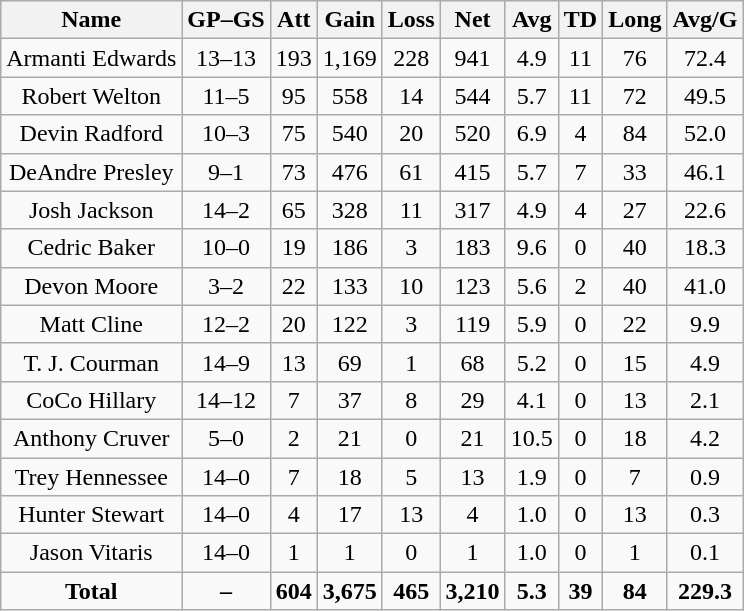<table class="wikitable" style="white-space:nowrap;text-align:center;">
<tr>
<th>Name</th>
<th>GP–GS</th>
<th>Att</th>
<th>Gain</th>
<th>Loss</th>
<th>Net</th>
<th>Avg</th>
<th>TD</th>
<th>Long</th>
<th>Avg/G</th>
</tr>
<tr>
<td>Armanti Edwards</td>
<td>13–13</td>
<td>193</td>
<td>1,169</td>
<td>228</td>
<td>941</td>
<td>4.9</td>
<td>11</td>
<td>76</td>
<td>72.4</td>
</tr>
<tr>
<td>Robert Welton</td>
<td>11–5</td>
<td>95</td>
<td>558</td>
<td>14</td>
<td>544</td>
<td>5.7</td>
<td>11</td>
<td>72</td>
<td>49.5</td>
</tr>
<tr>
<td>Devin Radford</td>
<td>10–3</td>
<td>75</td>
<td>540</td>
<td>20</td>
<td>520</td>
<td>6.9</td>
<td>4</td>
<td>84</td>
<td>52.0</td>
</tr>
<tr>
<td>DeAndre Presley</td>
<td>9–1</td>
<td>73</td>
<td>476</td>
<td>61</td>
<td>415</td>
<td>5.7</td>
<td>7</td>
<td>33</td>
<td>46.1</td>
</tr>
<tr>
<td>Josh Jackson</td>
<td>14–2</td>
<td>65</td>
<td>328</td>
<td>11</td>
<td>317</td>
<td>4.9</td>
<td>4</td>
<td>27</td>
<td>22.6</td>
</tr>
<tr>
<td>Cedric Baker</td>
<td>10–0</td>
<td>19</td>
<td>186</td>
<td>3</td>
<td>183</td>
<td>9.6</td>
<td>0</td>
<td>40</td>
<td>18.3</td>
</tr>
<tr>
<td>Devon Moore</td>
<td>3–2</td>
<td>22</td>
<td>133</td>
<td>10</td>
<td>123</td>
<td>5.6</td>
<td>2</td>
<td>40</td>
<td>41.0</td>
</tr>
<tr>
<td>Matt Cline</td>
<td>12–2</td>
<td>20</td>
<td>122</td>
<td>3</td>
<td>119</td>
<td>5.9</td>
<td>0</td>
<td>22</td>
<td>9.9</td>
</tr>
<tr>
<td>T. J. Courman</td>
<td>14–9</td>
<td>13</td>
<td>69</td>
<td>1</td>
<td>68</td>
<td>5.2</td>
<td>0</td>
<td>15</td>
<td>4.9</td>
</tr>
<tr>
<td>CoCo Hillary</td>
<td>14–12</td>
<td>7</td>
<td>37</td>
<td>8</td>
<td>29</td>
<td>4.1</td>
<td>0</td>
<td>13</td>
<td>2.1</td>
</tr>
<tr>
<td>Anthony Cruver</td>
<td>5–0</td>
<td>2</td>
<td>21</td>
<td>0</td>
<td>21</td>
<td>10.5</td>
<td>0</td>
<td>18</td>
<td>4.2</td>
</tr>
<tr>
<td>Trey Hennessee</td>
<td>14–0</td>
<td>7</td>
<td>18</td>
<td>5</td>
<td>13</td>
<td>1.9</td>
<td>0</td>
<td>7</td>
<td>0.9</td>
</tr>
<tr>
<td>Hunter Stewart</td>
<td>14–0</td>
<td>4</td>
<td>17</td>
<td>13</td>
<td>4</td>
<td>1.0</td>
<td>0</td>
<td>13</td>
<td>0.3</td>
</tr>
<tr>
<td>Jason Vitaris</td>
<td>14–0</td>
<td>1</td>
<td>1</td>
<td>0</td>
<td>1</td>
<td>1.0</td>
<td>0</td>
<td>1</td>
<td>0.1</td>
</tr>
<tr>
<td><strong>Total</strong></td>
<td><strong>–</strong></td>
<td><strong>604</strong></td>
<td><strong>3,675</strong></td>
<td><strong>465</strong></td>
<td><strong>3,210</strong></td>
<td><strong>5.3</strong></td>
<td><strong>39</strong></td>
<td><strong>84</strong></td>
<td><strong>229.3</strong></td>
</tr>
</table>
